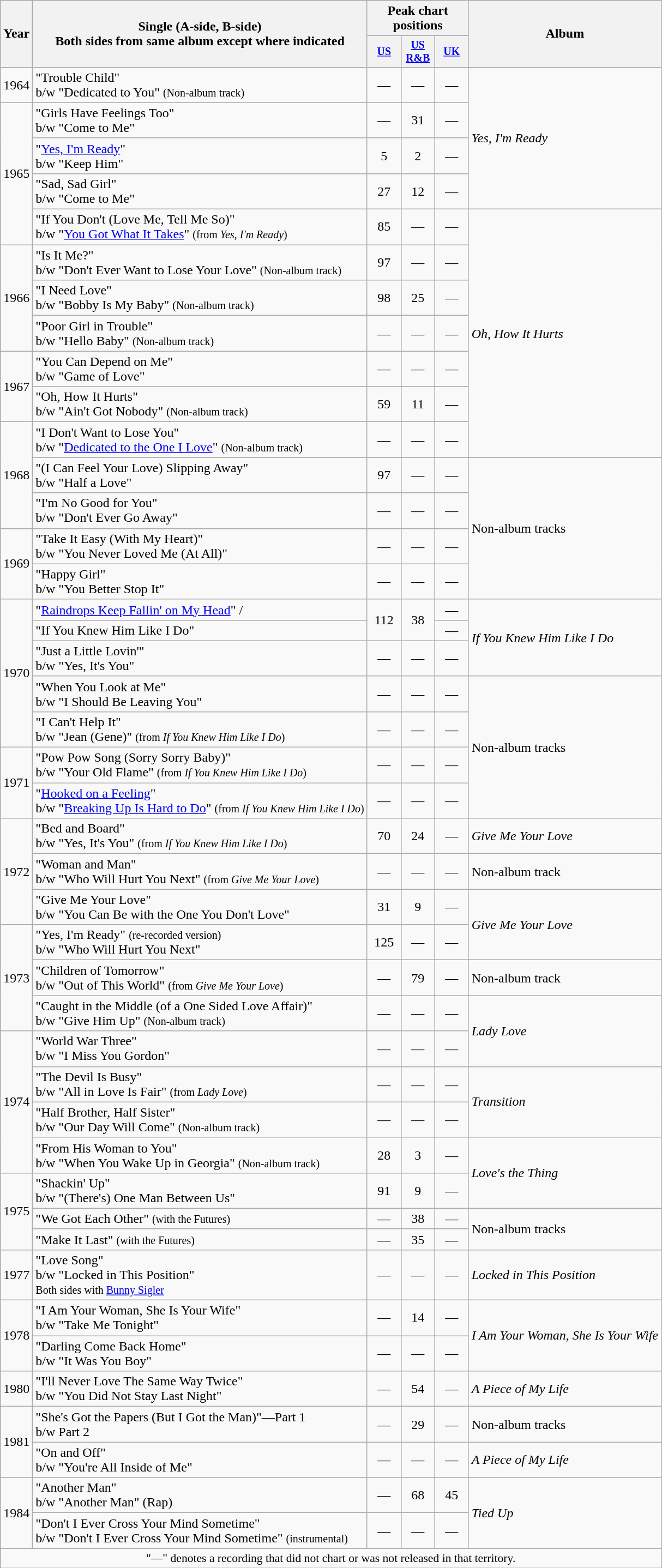<table class="wikitable" style="text-align:center;">
<tr>
<th rowspan="2">Year</th>
<th rowspan="2">Single (A-side, B-side)<br>Both sides from same album except where indicated</th>
<th colspan="3">Peak chart positions</th>
<th rowspan="2">Album</th>
</tr>
<tr style="font-size:smaller;">
<th width="35"><a href='#'>US</a><br></th>
<th width="35"><a href='#'>US<br>R&B</a><br></th>
<th width="35"><a href='#'>UK</a><br></th>
</tr>
<tr>
<td rowspan="1">1964</td>
<td align="left">"Trouble Child"<br>b/w "Dedicated to You" <small>(Non-album track)</small></td>
<td>—</td>
<td>—</td>
<td>—</td>
<td align="left" rowspan="4"><em>Yes, I'm Ready</em></td>
</tr>
<tr>
<td rowspan="4">1965</td>
<td align="left">"Girls Have Feelings Too"<br>b/w "Come to Me"</td>
<td>—</td>
<td>31</td>
<td>—</td>
</tr>
<tr>
<td align="left">"<a href='#'>Yes, I'm Ready</a>"<br>b/w "Keep Him"</td>
<td>5</td>
<td>2</td>
<td>—</td>
</tr>
<tr>
<td align="left">"Sad, Sad Girl"<br>b/w "Come to Me"</td>
<td>27</td>
<td>12</td>
<td>—</td>
</tr>
<tr>
<td align="left">"If You Don't (Love Me, Tell Me So)"<br>b/w "<a href='#'>You Got What It Takes</a>" <small>(from <em>Yes, I'm Ready</em>)</small></td>
<td>85</td>
<td>—</td>
<td>—</td>
<td align="left" rowspan="7"><em>Oh, How It Hurts</em></td>
</tr>
<tr>
<td rowspan="3">1966</td>
<td align="left">"Is It Me?"<br>b/w "Don't Ever Want to Lose Your Love" <small>(Non-album track)</small></td>
<td>97</td>
<td>—</td>
<td>—</td>
</tr>
<tr>
<td align="left">"I Need Love"<br>b/w "Bobby Is My Baby" <small>(Non-album track)</small></td>
<td>98</td>
<td>25</td>
<td>—</td>
</tr>
<tr>
<td align="left">"Poor Girl in Trouble"<br>b/w "Hello Baby" <small>(Non-album track)</small></td>
<td>—</td>
<td>—</td>
<td>—</td>
</tr>
<tr>
<td rowspan="2">1967</td>
<td align="left">"You Can Depend on Me"<br>b/w "Game of Love"</td>
<td>—</td>
<td>—</td>
<td>—</td>
</tr>
<tr>
<td align="left">"Oh, How It Hurts"<br>b/w "Ain't Got Nobody" <small>(Non-album track)</small></td>
<td>59</td>
<td>11</td>
<td>—</td>
</tr>
<tr>
<td rowspan="3">1968</td>
<td align="left">"I Don't Want to Lose You"<br>b/w "<a href='#'>Dedicated to the One I Love</a>" <small>(Non-album track)</small></td>
<td>—</td>
<td>—</td>
<td>—</td>
</tr>
<tr>
<td align="left">"(I Can Feel Your Love) Slipping Away"<br>b/w "Half a Love"</td>
<td>97</td>
<td>—</td>
<td>—</td>
<td align="left" rowspan="4">Non-album tracks</td>
</tr>
<tr>
<td align="left">"I'm No Good for You"<br>b/w "Don't Ever Go Away"</td>
<td>—</td>
<td>—</td>
<td>—</td>
</tr>
<tr>
<td rowspan="2">1969</td>
<td align="left">"Take It Easy (With My Heart)"<br>b/w "You Never Loved Me (At All)"</td>
<td>—</td>
<td>—</td>
<td>—</td>
</tr>
<tr>
<td align="left">"Happy Girl"<br>b/w "You Better Stop It"</td>
<td>—</td>
<td>—</td>
<td>—</td>
</tr>
<tr>
<td rowspan="5">1970</td>
<td align="left">"<a href='#'>Raindrops Keep Fallin' on My Head</a>" /</td>
<td rowspan="2">112</td>
<td rowspan="2">38</td>
<td>—</td>
<td align="left" rowspan="3"><em>If You Knew Him Like I Do</em></td>
</tr>
<tr>
<td align="left">"If You Knew Him Like I Do"</td>
<td>—</td>
</tr>
<tr>
<td align="left">"Just a Little Lovin'"<br>b/w "Yes, It's You"</td>
<td>—</td>
<td>—</td>
<td>—</td>
</tr>
<tr>
<td align="left">"When You Look at Me"<br>b/w "I Should Be Leaving You"</td>
<td>—</td>
<td>—</td>
<td>—</td>
<td align="left" rowspan="4">Non-album tracks</td>
</tr>
<tr>
<td align="left">"I Can't Help It"<br>b/w "Jean (Gene)" <small>(from <em>If You Knew Him Like I Do</em>)</small></td>
<td>—</td>
<td>—</td>
<td>—</td>
</tr>
<tr>
<td rowspan="2">1971</td>
<td align="left">"Pow Pow Song (Sorry Sorry Baby)"<br>b/w "Your Old Flame" <small>(from <em>If You Knew Him Like I Do</em>)</small></td>
<td>—</td>
<td>—</td>
<td>—</td>
</tr>
<tr>
<td align="left">"<a href='#'>Hooked on a Feeling</a>"<br>b/w "<a href='#'>Breaking Up Is Hard to Do</a>" <small>(from <em>If You Knew Him Like I Do</em>)</small></td>
<td>—</td>
<td>—</td>
<td>—</td>
</tr>
<tr>
<td rowspan="3">1972</td>
<td align="left">"Bed and Board"<br>b/w "Yes, It's You" <small>(from <em>If You Knew Him Like I Do</em>)</small></td>
<td>70</td>
<td>24</td>
<td>—</td>
<td align="left"><em>Give Me Your Love</em></td>
</tr>
<tr>
<td align="left">"Woman and Man"<br>b/w "Who Will Hurt You Next" <small>(from <em>Give Me Your Love</em>)</small></td>
<td>—</td>
<td>—</td>
<td>—</td>
<td align="left">Non-album track</td>
</tr>
<tr>
<td align="left">"Give Me Your Love"<br>b/w "You Can Be with the One You Don't Love"</td>
<td>31</td>
<td>9</td>
<td>—</td>
<td align="left" rowspan="2"><em>Give Me Your Love</em></td>
</tr>
<tr>
<td rowspan="3">1973</td>
<td align="left">"Yes, I'm Ready" <small>(re-recorded version)</small><br>b/w "Who Will Hurt You Next"</td>
<td>125</td>
<td>—</td>
<td>—</td>
</tr>
<tr>
<td align="left">"Children of Tomorrow"<br>b/w "Out of This World" <small>(from <em>Give Me Your Love</em>)</small></td>
<td>—</td>
<td>79</td>
<td>—</td>
<td align="left">Non-album track</td>
</tr>
<tr>
<td align="left">"Caught in the Middle (of a One Sided Love Affair)"<br>b/w "Give Him Up" <small>(Non-album track)</small></td>
<td>—</td>
<td>—</td>
<td>—</td>
<td align="left" rowspan="2"><em>Lady Love</em></td>
</tr>
<tr>
<td rowspan="4">1974</td>
<td align="left">"World War Three"<br>b/w "I Miss You Gordon"</td>
<td>—</td>
<td>—</td>
<td>—</td>
</tr>
<tr>
<td align="left">"The Devil Is Busy"<br>b/w "All in Love Is Fair" <small>(from <em>Lady Love</em>)</small></td>
<td>—</td>
<td>—</td>
<td>—</td>
<td align="left" rowspan="2"><em>Transition</em></td>
</tr>
<tr>
<td align="left">"Half Brother, Half Sister"<br>b/w "Our Day Will Come" <small>(Non-album track)</small></td>
<td>—</td>
<td>—</td>
<td>—</td>
</tr>
<tr>
<td align="left">"From His Woman to You"<br>b/w "When You Wake Up in Georgia" <small>(Non-album track)</small></td>
<td>28</td>
<td>3</td>
<td>—</td>
<td align="left" rowspan="2"><em>Love's the Thing</em></td>
</tr>
<tr>
<td rowspan="3">1975</td>
<td align="left">"Shackin' Up"<br>b/w "(There's) One Man Between Us"</td>
<td>91</td>
<td>9</td>
<td>—</td>
</tr>
<tr>
<td align="left">"We Got Each Other" <small>(with the Futures)</small></td>
<td>—</td>
<td>38</td>
<td>—</td>
<td align="left" rowspan="2">Non-album tracks</td>
</tr>
<tr>
<td align="left">"Make It Last" <small>(with the Futures)</small></td>
<td>—</td>
<td>35</td>
<td>—</td>
</tr>
<tr>
<td rowspan="1">1977</td>
<td align="left">"Love Song"<br>b/w "Locked in This Position"<br><small>Both sides with <a href='#'>Bunny Sigler</a></small></td>
<td>—</td>
<td>—</td>
<td>—</td>
<td align="left"><em>Locked in This Position</em></td>
</tr>
<tr>
<td rowspan="2">1978</td>
<td align="left">"I Am Your Woman, She Is Your Wife"<br>b/w "Take Me Tonight"</td>
<td>—</td>
<td>14</td>
<td>—</td>
<td align="left" rowspan="2"><em>I Am Your Woman, She Is Your Wife</em></td>
</tr>
<tr>
<td align="left">"Darling Come Back Home"<br>b/w "It Was You Boy"</td>
<td>—</td>
<td>—</td>
<td>—</td>
</tr>
<tr>
<td rowspan="1">1980</td>
<td align="left">"I'll Never Love The Same Way Twice"<br>b/w "You Did Not Stay Last Night"</td>
<td>—</td>
<td>54</td>
<td>—</td>
<td align="left"><em>A Piece of My Life</em></td>
</tr>
<tr>
<td rowspan="2">1981</td>
<td align="left">"She's Got the Papers (But I Got the Man)"—Part 1<br>b/w Part 2</td>
<td>—</td>
<td>29</td>
<td>—</td>
<td align="left">Non-album tracks</td>
</tr>
<tr>
<td align="left">"On and Off"<br>b/w "You're All Inside of Me"</td>
<td>—</td>
<td>—</td>
<td>—</td>
<td align="left"><em>A Piece of My Life</em></td>
</tr>
<tr>
<td rowspan="2">1984</td>
<td align="left">"Another Man"<br> b/w "Another Man" (Rap)</td>
<td>—</td>
<td>68</td>
<td>45</td>
<td align="left" rowspan="2"><em>Tied Up</em></td>
</tr>
<tr>
<td align="left">"Don't I Ever Cross Your Mind Sometime"<br> b/w "Don't I Ever Cross Your Mind Sometime" <small>(instrumental)</small></td>
<td>—</td>
<td>—</td>
<td>—</td>
</tr>
<tr>
<td colspan="15" style="font-size:90%">"—" denotes a recording that did not chart or was not released in that territory.</td>
</tr>
</table>
